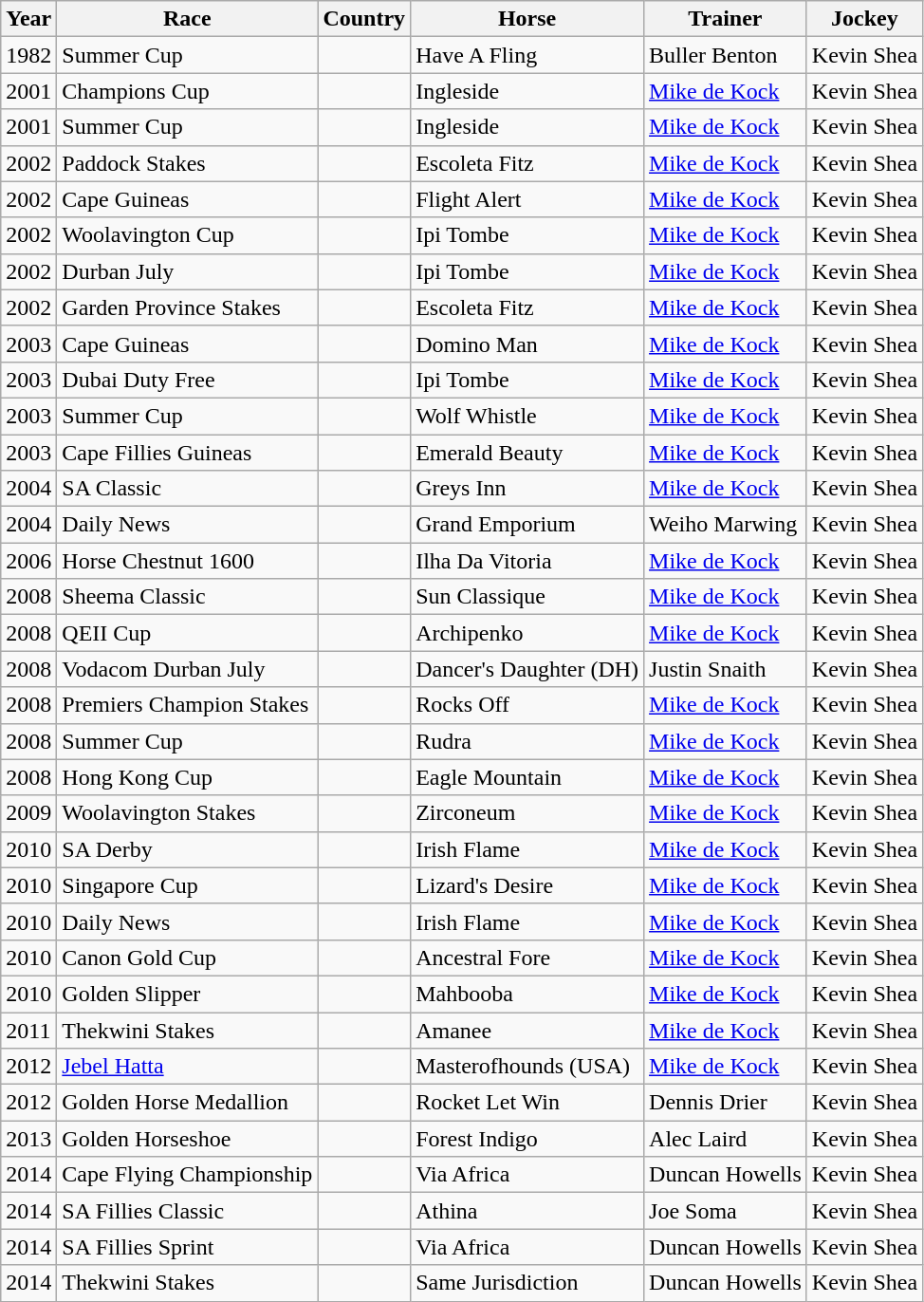<table class="wikitable">
<tr>
<th>Year</th>
<th>Race</th>
<th>Country</th>
<th>Horse</th>
<th>Trainer</th>
<th>Jockey</th>
</tr>
<tr>
<td>1982</td>
<td>Summer Cup</td>
<td></td>
<td>Have A Fling</td>
<td>Buller Benton</td>
<td>Kevin Shea</td>
</tr>
<tr>
<td>2001</td>
<td>Champions Cup</td>
<td></td>
<td>Ingleside</td>
<td><a href='#'>Mike de Kock</a></td>
<td>Kevin Shea</td>
</tr>
<tr>
<td>2001</td>
<td>Summer Cup</td>
<td></td>
<td>Ingleside</td>
<td><a href='#'>Mike de Kock</a></td>
<td>Kevin Shea</td>
</tr>
<tr>
<td>2002</td>
<td>Paddock Stakes</td>
<td></td>
<td>Escoleta Fitz</td>
<td><a href='#'>Mike de Kock</a></td>
<td>Kevin Shea</td>
</tr>
<tr>
<td>2002</td>
<td>Cape Guineas</td>
<td></td>
<td>Flight Alert</td>
<td><a href='#'>Mike de Kock</a></td>
<td>Kevin Shea</td>
</tr>
<tr>
<td>2002</td>
<td>Woolavington Cup</td>
<td></td>
<td>Ipi Tombe</td>
<td><a href='#'>Mike de Kock</a></td>
<td>Kevin Shea</td>
</tr>
<tr>
<td>2002</td>
<td>Durban July</td>
<td></td>
<td>Ipi Tombe</td>
<td><a href='#'>Mike de Kock</a></td>
<td>Kevin Shea</td>
</tr>
<tr>
<td>2002</td>
<td>Garden Province Stakes</td>
<td></td>
<td>Escoleta Fitz</td>
<td><a href='#'>Mike de Kock</a></td>
<td>Kevin Shea</td>
</tr>
<tr>
<td>2003</td>
<td>Cape Guineas</td>
<td></td>
<td>Domino Man</td>
<td><a href='#'>Mike de Kock</a></td>
<td>Kevin Shea</td>
</tr>
<tr>
<td>2003</td>
<td>Dubai Duty Free</td>
<td></td>
<td>Ipi Tombe</td>
<td><a href='#'>Mike de Kock</a></td>
<td>Kevin Shea</td>
</tr>
<tr>
<td>2003</td>
<td>Summer Cup</td>
<td></td>
<td>Wolf Whistle</td>
<td><a href='#'>Mike de Kock</a></td>
<td>Kevin Shea</td>
</tr>
<tr>
<td>2003</td>
<td>Cape Fillies Guineas</td>
<td></td>
<td>Emerald Beauty</td>
<td><a href='#'>Mike de Kock</a></td>
<td>Kevin Shea</td>
</tr>
<tr>
<td>2004</td>
<td>SA Classic</td>
<td></td>
<td>Greys Inn</td>
<td><a href='#'>Mike de Kock</a></td>
<td>Kevin Shea</td>
</tr>
<tr>
<td>2004</td>
<td>Daily News</td>
<td></td>
<td>Grand Emporium</td>
<td>Weiho Marwing</td>
<td>Kevin Shea</td>
</tr>
<tr>
<td>2006</td>
<td>Horse Chestnut 1600</td>
<td></td>
<td>Ilha Da Vitoria</td>
<td><a href='#'>Mike de Kock</a></td>
<td>Kevin Shea</td>
</tr>
<tr>
<td>2008</td>
<td>Sheema Classic</td>
<td></td>
<td>Sun Classique</td>
<td><a href='#'>Mike de Kock</a></td>
<td>Kevin Shea</td>
</tr>
<tr>
<td>2008</td>
<td>QEII Cup</td>
<td></td>
<td>Archipenko</td>
<td><a href='#'>Mike de Kock</a></td>
<td>Kevin Shea</td>
</tr>
<tr>
<td>2008</td>
<td>Vodacom Durban July</td>
<td></td>
<td>Dancer's Daughter (DH)</td>
<td>Justin Snaith</td>
<td>Kevin Shea</td>
</tr>
<tr>
<td>2008</td>
<td>Premiers Champion Stakes</td>
<td></td>
<td>Rocks Off</td>
<td><a href='#'>Mike de Kock</a></td>
<td>Kevin Shea</td>
</tr>
<tr>
<td>2008</td>
<td>Summer Cup</td>
<td></td>
<td>Rudra</td>
<td><a href='#'>Mike de Kock</a></td>
<td>Kevin Shea</td>
</tr>
<tr>
<td>2008</td>
<td>Hong Kong Cup</td>
<td></td>
<td>Eagle Mountain</td>
<td><a href='#'>Mike de Kock</a></td>
<td>Kevin Shea</td>
</tr>
<tr>
<td>2009</td>
<td>Woolavington Stakes</td>
<td></td>
<td>Zirconeum</td>
<td><a href='#'>Mike de Kock</a></td>
<td>Kevin Shea</td>
</tr>
<tr>
<td>2010</td>
<td>SA Derby</td>
<td></td>
<td>Irish Flame</td>
<td><a href='#'>Mike de Kock</a></td>
<td>Kevin Shea</td>
</tr>
<tr>
<td>2010</td>
<td>Singapore Cup</td>
<td></td>
<td>Lizard's Desire</td>
<td><a href='#'>Mike de Kock</a></td>
<td>Kevin Shea</td>
</tr>
<tr>
<td>2010</td>
<td>Daily News</td>
<td></td>
<td>Irish Flame</td>
<td><a href='#'>Mike de Kock</a></td>
<td>Kevin Shea</td>
</tr>
<tr>
<td>2010</td>
<td>Canon Gold Cup</td>
<td></td>
<td>Ancestral Fore</td>
<td><a href='#'>Mike de Kock</a></td>
<td>Kevin Shea</td>
</tr>
<tr>
<td>2010</td>
<td>Golden Slipper</td>
<td></td>
<td>Mahbooba</td>
<td><a href='#'>Mike de Kock</a></td>
<td>Kevin Shea</td>
</tr>
<tr>
<td>2011</td>
<td>Thekwini Stakes</td>
<td></td>
<td>Amanee</td>
<td><a href='#'>Mike de Kock</a></td>
<td>Kevin Shea</td>
</tr>
<tr>
<td>2012</td>
<td><a href='#'>Jebel Hatta</a></td>
<td></td>
<td>Masterofhounds (USA)</td>
<td><a href='#'>Mike de Kock</a></td>
<td>Kevin Shea</td>
</tr>
<tr>
<td>2012</td>
<td>Golden Horse Medallion</td>
<td></td>
<td>Rocket Let Win</td>
<td>Dennis Drier</td>
<td>Kevin Shea</td>
</tr>
<tr>
<td>2013</td>
<td>Golden Horseshoe</td>
<td></td>
<td>Forest Indigo</td>
<td>Alec Laird</td>
<td>Kevin Shea</td>
</tr>
<tr>
<td>2014</td>
<td>Cape Flying Championship</td>
<td></td>
<td>Via Africa</td>
<td>Duncan Howells</td>
<td>Kevin Shea</td>
</tr>
<tr>
<td>2014</td>
<td>SA Fillies Classic</td>
<td></td>
<td>Athina</td>
<td>Joe Soma</td>
<td>Kevin Shea</td>
</tr>
<tr>
<td>2014</td>
<td>SA Fillies Sprint</td>
<td></td>
<td>Via Africa</td>
<td>Duncan Howells</td>
<td>Kevin Shea</td>
</tr>
<tr>
<td>2014</td>
<td>Thekwini Stakes</td>
<td></td>
<td>Same Jurisdiction</td>
<td>Duncan Howells</td>
<td>Kevin Shea</td>
</tr>
</table>
